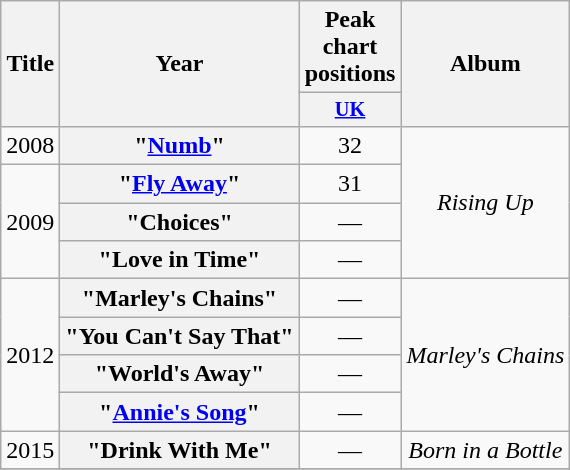<table class="wikitable plainrowheaders" style="text-align:center;">
<tr>
<th scope="col" rowspan="2">Title</th>
<th scope="col" rowspan="2">Year</th>
<th scope="col" colspan="1">Peak chart positions</th>
<th scope="col" rowspan="2">Album</th>
</tr>
<tr>
<th scope="col" style="width:3em;font-size:85%;"><a href='#'>UK</a><br></th>
</tr>
<tr>
<td>2008</td>
<th scope="row">"<a href='#'>Numb</a>"</th>
<td>32</td>
<td rowspan="4"><em>Rising Up</em></td>
</tr>
<tr>
<td rowspan="3">2009</td>
<th scope="row">"<a href='#'>Fly Away</a>"</th>
<td>31</td>
</tr>
<tr>
<th scope="row">"Choices"</th>
<td>—</td>
</tr>
<tr>
<th scope="row">"Love in Time"</th>
<td>—</td>
</tr>
<tr>
<td rowspan="4">2012</td>
<th scope="row">"Marley's Chains"</th>
<td>—</td>
<td rowspan="4"><em>Marley's Chains</em></td>
</tr>
<tr>
<th scope="row">"You Can't Say That"</th>
<td>—</td>
</tr>
<tr>
<th scope="row">"World's Away"</th>
<td>—</td>
</tr>
<tr>
<th scope="row">"<a href='#'>Annie's Song</a>"</th>
<td>—</td>
</tr>
<tr>
<td>2015</td>
<th scope="row">"Drink With Me"</th>
<td>—</td>
<td><em>Born in a Bottle</em></td>
</tr>
<tr>
</tr>
</table>
